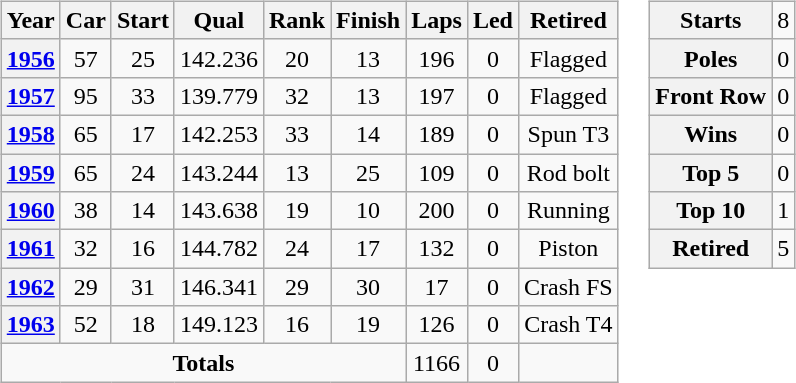<table>
<tr ---- valign="top">
<td><br><table class="wikitable" style="text-align:center">
<tr>
<th>Year</th>
<th>Car</th>
<th>Start</th>
<th>Qual</th>
<th>Rank</th>
<th>Finish</th>
<th>Laps</th>
<th>Led</th>
<th>Retired</th>
</tr>
<tr>
<th><a href='#'>1956</a></th>
<td>57</td>
<td>25</td>
<td>142.236</td>
<td>20</td>
<td>13</td>
<td>196</td>
<td>0</td>
<td>Flagged</td>
</tr>
<tr>
<th><a href='#'>1957</a></th>
<td>95</td>
<td>33</td>
<td>139.779</td>
<td>32</td>
<td>13</td>
<td>197</td>
<td>0</td>
<td>Flagged</td>
</tr>
<tr>
<th><a href='#'>1958</a></th>
<td>65</td>
<td>17</td>
<td>142.253</td>
<td>33</td>
<td>14</td>
<td>189</td>
<td>0</td>
<td>Spun T3</td>
</tr>
<tr>
<th><a href='#'>1959</a></th>
<td>65</td>
<td>24</td>
<td>143.244</td>
<td>13</td>
<td>25</td>
<td>109</td>
<td>0</td>
<td>Rod bolt</td>
</tr>
<tr>
<th><a href='#'>1960</a></th>
<td>38</td>
<td>14</td>
<td>143.638</td>
<td>19</td>
<td>10</td>
<td>200</td>
<td>0</td>
<td>Running</td>
</tr>
<tr>
<th><a href='#'>1961</a></th>
<td>32</td>
<td>16</td>
<td>144.782</td>
<td>24</td>
<td>17</td>
<td>132</td>
<td>0</td>
<td>Piston</td>
</tr>
<tr>
<th><a href='#'>1962</a></th>
<td>29</td>
<td>31</td>
<td>146.341</td>
<td>29</td>
<td>30</td>
<td>17</td>
<td>0</td>
<td>Crash FS</td>
</tr>
<tr>
<th><a href='#'>1963</a></th>
<td>52</td>
<td>18</td>
<td>149.123</td>
<td>16</td>
<td>19</td>
<td>126</td>
<td>0</td>
<td>Crash T4</td>
</tr>
<tr>
<td colspan="6"><strong>Totals</strong></td>
<td>1166</td>
<td>0</td>
<td></td>
</tr>
</table>
</td>
<td><br><table class="wikitable" style="text-align:center">
<tr>
<th>Starts</th>
<td>8</td>
</tr>
<tr>
<th>Poles</th>
<td>0</td>
</tr>
<tr>
<th>Front Row</th>
<td>0</td>
</tr>
<tr>
<th>Wins</th>
<td>0</td>
</tr>
<tr>
<th>Top 5</th>
<td>0</td>
</tr>
<tr>
<th>Top 10</th>
<td>1</td>
</tr>
<tr>
<th>Retired</th>
<td>5</td>
</tr>
</table>
</td>
</tr>
</table>
